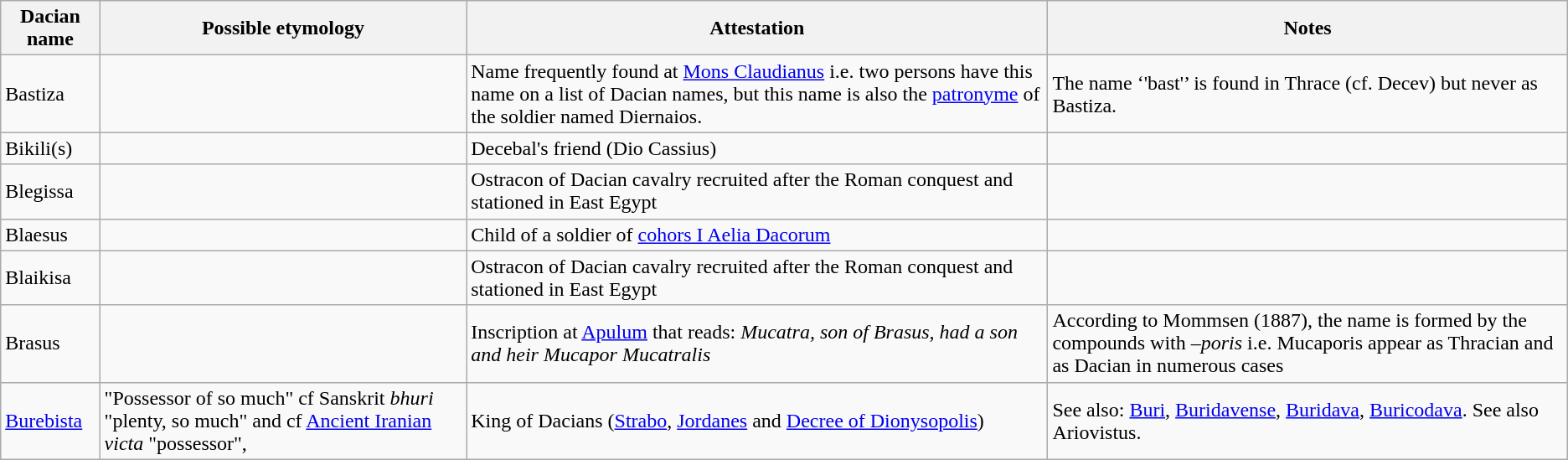<table class="wikitable">
<tr>
<th>Dacian name</th>
<th>Possible etymology</th>
<th>Attestation</th>
<th>Notes</th>
</tr>
<tr>
<td>Bastiza</td>
<td></td>
<td>Name frequently found at <a href='#'>Mons Claudianus</a> i.e. two persons have this name on a list of Dacian names, but this name is also the <a href='#'>patronyme</a> of the soldier named Diernaios.</td>
<td>The name ‘'bast'’ is found in Thrace (cf. Decev) but never as Bastiza.</td>
</tr>
<tr>
<td>Bikili(s)</td>
<td></td>
<td>Decebal's friend (Dio Cassius) </td>
<td></td>
</tr>
<tr>
<td>Blegissa</td>
<td></td>
<td>Ostracon of Dacian cavalry recruited after the Roman conquest and stationed in East Egypt </td>
<td></td>
</tr>
<tr>
<td>Blaesus</td>
<td></td>
<td>Child of a soldier of <a href='#'>cohors I Aelia Dacorum</a></td>
<td></td>
</tr>
<tr>
<td>Blaikisa</td>
<td></td>
<td>Ostracon of Dacian cavalry recruited after the Roman conquest and stationed in East Egypt </td>
<td></td>
</tr>
<tr>
<td>Brasus</td>
<td></td>
<td>Inscription at <a href='#'>Apulum</a> that reads: <em>Mucatra, son of Brasus, had a son and heir Mucapor Mucatralis</em></td>
<td>According to Mommsen (1887), the name is formed by the compounds with <em>–poris</em> i.e. Mucaporis appear as Thracian and as Dacian in numerous cases</td>
</tr>
<tr>
<td><a href='#'>Burebista</a></td>
<td>"Possessor of so much" cf Sanskrit <em>bhuri</em> "plenty, so much" and cf <a href='#'>Ancient Iranian</a> <em>victa</em> "possessor",</td>
<td>King of Dacians (<a href='#'>Strabo</a>, <a href='#'>Jordanes</a> and <a href='#'>Decree of Dionysopolis</a>)</td>
<td>See also: <a href='#'>Buri</a>, <a href='#'>Buridavense</a>, <a href='#'>Buridava</a>, <a href='#'>Buricodava</a>. See also Ariovistus.</td>
</tr>
</table>
